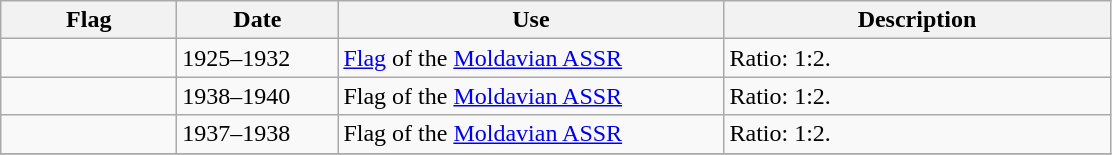<table class="wikitable">
<tr>
<th width="110">Flag</th>
<th width="100">Date</th>
<th width="250">Use</th>
<th width="250">Description</th>
</tr>
<tr>
<td></td>
<td>1925–1932</td>
<td><a href='#'>Flag</a> of the <a href='#'>Moldavian ASSR</a></td>
<td>Ratio: 1:2.</td>
</tr>
<tr>
<td></td>
<td>1938–1940</td>
<td>Flag of the <a href='#'>Moldavian ASSR</a></td>
<td>Ratio: 1:2.</td>
</tr>
<tr>
<td></td>
<td>1937–1938</td>
<td>Flag of the <a href='#'>Moldavian ASSR</a></td>
<td>Ratio: 1:2.</td>
</tr>
<tr>
</tr>
</table>
